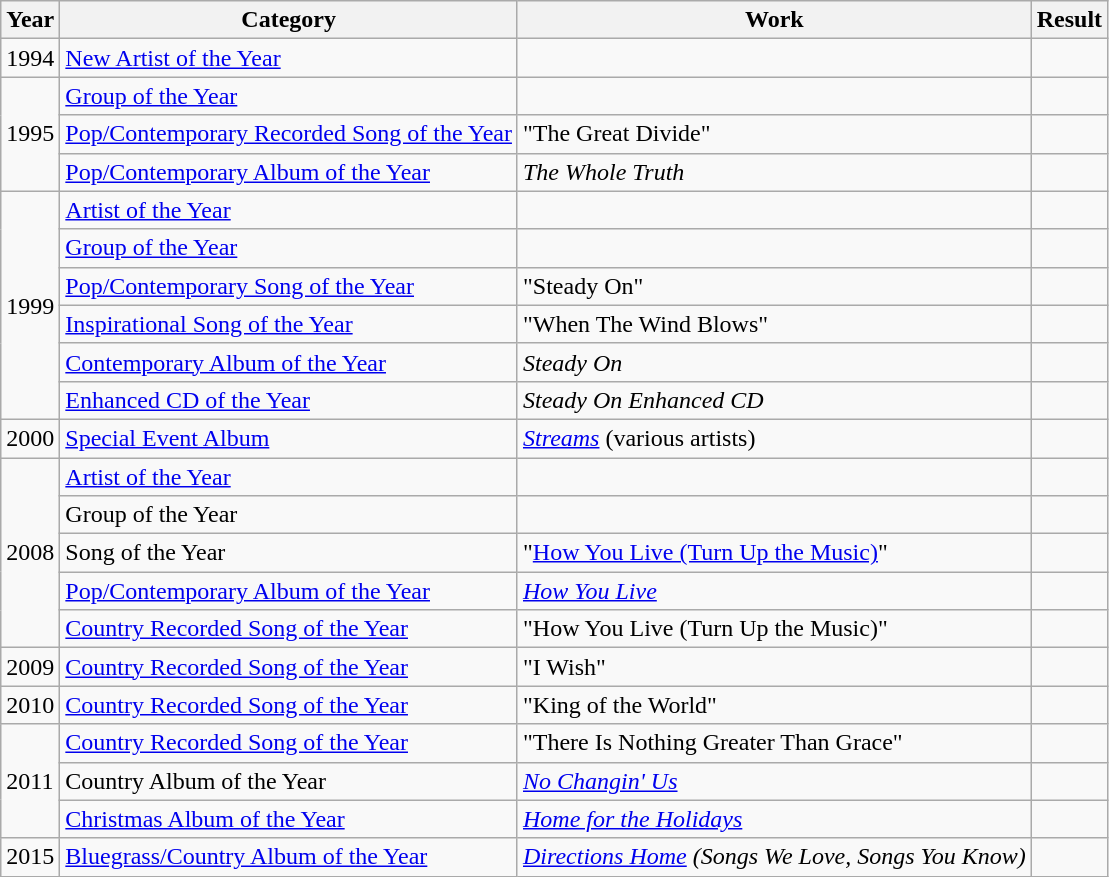<table class="wikitable">
<tr>
<th>Year</th>
<th>Category</th>
<th>Work</th>
<th>Result</th>
</tr>
<tr>
<td>1994</td>
<td><a href='#'>New Artist of the Year</a></td>
<td></td>
<td></td>
</tr>
<tr>
<td rowspan="3">1995</td>
<td><a href='#'>Group of the Year</a></td>
<td></td>
<td></td>
</tr>
<tr>
<td><a href='#'>Pop/Contemporary Recorded Song of the Year</a></td>
<td>"The Great Divide"</td>
<td></td>
</tr>
<tr>
<td><a href='#'>Pop/Contemporary Album of the Year</a></td>
<td><em>The Whole Truth</em></td>
<td></td>
</tr>
<tr>
<td rowspan="6">1999</td>
<td><a href='#'>Artist of the Year</a></td>
<td></td>
<td></td>
</tr>
<tr>
<td><a href='#'>Group of the Year</a></td>
<td></td>
<td></td>
</tr>
<tr>
<td><a href='#'>Pop/Contemporary Song of the Year</a></td>
<td>"Steady On"</td>
<td></td>
</tr>
<tr>
<td><a href='#'>Inspirational Song of the Year</a></td>
<td>"When The Wind Blows"</td>
<td></td>
</tr>
<tr>
<td><a href='#'>Contemporary Album of the Year</a></td>
<td><em>Steady On</em></td>
<td></td>
</tr>
<tr>
<td><a href='#'>Enhanced CD of the Year</a></td>
<td><em>Steady On Enhanced CD</em></td>
<td></td>
</tr>
<tr>
<td>2000</td>
<td><a href='#'>Special Event Album</a></td>
<td><em><a href='#'>Streams</a></em> (various artists)</td>
<td></td>
</tr>
<tr>
<td rowspan="5">2008</td>
<td><a href='#'>Artist of the Year</a></td>
<td></td>
<td></td>
</tr>
<tr>
<td>Group of the Year</td>
<td></td>
<td></td>
</tr>
<tr>
<td>Song of the Year</td>
<td>"<a href='#'>How You Live (Turn Up the Music)</a>"</td>
<td></td>
</tr>
<tr>
<td><a href='#'>Pop/Contemporary Album of the Year</a></td>
<td><em><a href='#'>How You Live</a></em></td>
<td></td>
</tr>
<tr>
<td><a href='#'>Country Recorded Song of the Year</a></td>
<td>"How You Live (Turn Up the Music)"</td>
<td></td>
</tr>
<tr>
<td>2009</td>
<td><a href='#'>Country Recorded Song of the Year</a></td>
<td>"I Wish"</td>
<td></td>
</tr>
<tr>
<td>2010</td>
<td><a href='#'>Country Recorded Song of the Year</a></td>
<td>"King of the World"</td>
<td></td>
</tr>
<tr>
<td rowspan="3">2011</td>
<td><a href='#'>Country Recorded Song of the Year</a></td>
<td>"There Is Nothing Greater Than Grace"</td>
<td></td>
</tr>
<tr>
<td>Country Album of the Year</td>
<td><em><a href='#'>No Changin' Us</a></em></td>
<td></td>
</tr>
<tr>
<td><a href='#'>Christmas Album of the Year</a></td>
<td><em><a href='#'>Home for the Holidays</a></em></td>
<td></td>
</tr>
<tr>
<td>2015</td>
<td><a href='#'>Bluegrass/Country Album of the Year</a></td>
<td><em><a href='#'>Directions Home</a> (Songs We Love, Songs You Know)</em></td>
<td></td>
</tr>
</table>
